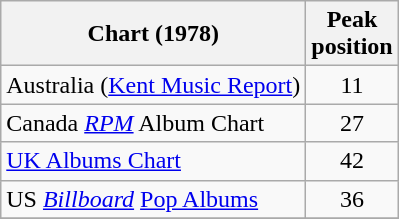<table class="wikitable">
<tr>
<th>Chart (1978)</th>
<th>Peak<br>position</th>
</tr>
<tr>
<td>Australia (<a href='#'>Kent Music Report</a>)</td>
<td style="text-align:center;">11</td>
</tr>
<tr>
<td>Canada <em><a href='#'>RPM</a></em> Album Chart</td>
<td align="center">27</td>
</tr>
<tr>
<td><a href='#'>UK Albums Chart</a></td>
<td align="center">42</td>
</tr>
<tr>
<td>US <em><a href='#'>Billboard</a></em> <a href='#'>Pop Albums</a></td>
<td align="center">36</td>
</tr>
<tr>
</tr>
</table>
